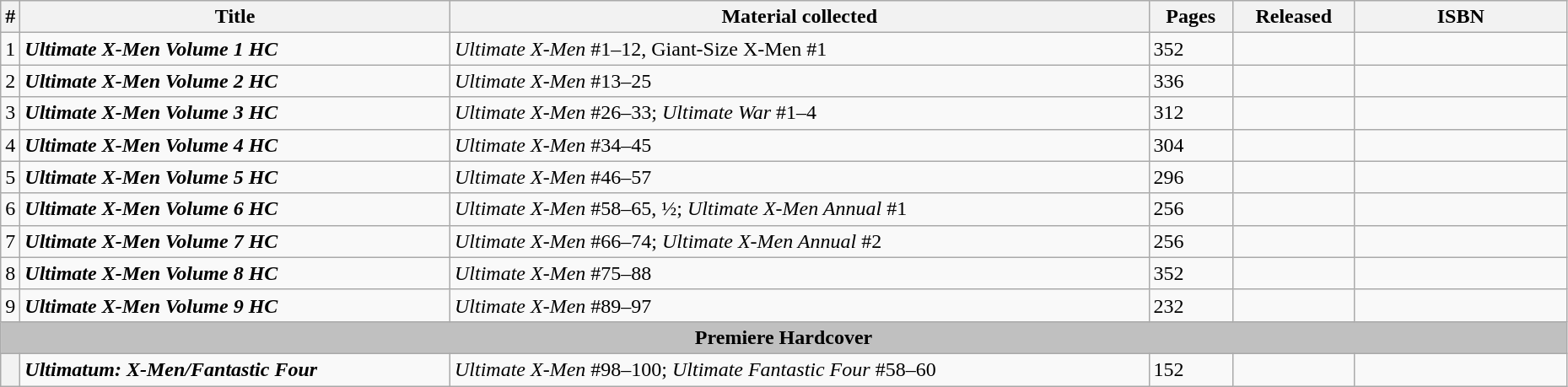<table class="wikitable sortable" width=98%>
<tr>
<th width="4px">#</th>
<th>Title</th>
<th>Material collected</th>
<th>Pages</th>
<th>Released</th>
<th class="unsortable" style="width: 10em;">ISBN</th>
</tr>
<tr>
<td>1</td>
<td><strong><em>Ultimate X-Men Volume 1 HC</em></strong></td>
<td><em>Ultimate X-Men</em> #1–12, Giant-Size X-Men #1</td>
<td>352</td>
<td></td>
<td></td>
</tr>
<tr>
<td>2</td>
<td><strong><em>Ultimate X-Men Volume 2 HC</em></strong></td>
<td><em>Ultimate X-Men</em> #13–25</td>
<td>336</td>
<td></td>
<td></td>
</tr>
<tr>
<td>3</td>
<td><strong><em>Ultimate X-Men Volume 3 HC</em></strong></td>
<td><em>Ultimate X-Men</em> #26–33; <em>Ultimate War</em> #1–4</td>
<td>312</td>
<td></td>
<td></td>
</tr>
<tr>
<td>4</td>
<td><strong><em>Ultimate X-Men Volume 4 HC</em></strong></td>
<td><em>Ultimate X-Men</em> #34–45</td>
<td>304</td>
<td></td>
<td></td>
</tr>
<tr>
<td>5</td>
<td><strong><em>Ultimate X-Men Volume 5 HC</em></strong></td>
<td><em>Ultimate X-Men</em> #46–57</td>
<td>296</td>
<td></td>
<td></td>
</tr>
<tr>
<td>6</td>
<td><strong><em>Ultimate X-Men Volume 6 HC</em></strong></td>
<td><em>Ultimate X-Men</em> #58–65, ½; <em>Ultimate X-Men Annual</em> #1</td>
<td>256</td>
<td></td>
<td></td>
</tr>
<tr>
<td>7</td>
<td><strong><em>Ultimate X-Men Volume 7 HC</em></strong></td>
<td><em>Ultimate X-Men</em> #66–74; <em>Ultimate X-Men Annual</em> #2</td>
<td>256</td>
<td></td>
<td></td>
</tr>
<tr>
<td>8</td>
<td><strong><em>Ultimate X-Men Volume 8 HC</em></strong></td>
<td><em>Ultimate X-Men</em> #75–88</td>
<td>352</td>
<td></td>
<td></td>
</tr>
<tr>
<td>9</td>
<td><strong><em>Ultimate X-Men Volume 9 HC</em></strong></td>
<td><em>Ultimate X-Men</em> #89–97</td>
<td>232</td>
<td></td>
<td></td>
</tr>
<tr>
<th colspan="8" style="background-color: silver;">Premiere Hardcover</th>
</tr>
<tr>
<th style="background-color: light grey;"></th>
<td><strong><em>Ultimatum: X-Men/Fantastic Four</em></strong></td>
<td><em>Ultimate X-Men</em> #98–100; <em>Ultimate Fantastic Four</em> #58–60</td>
<td>152</td>
<td></td>
<td></td>
</tr>
</table>
